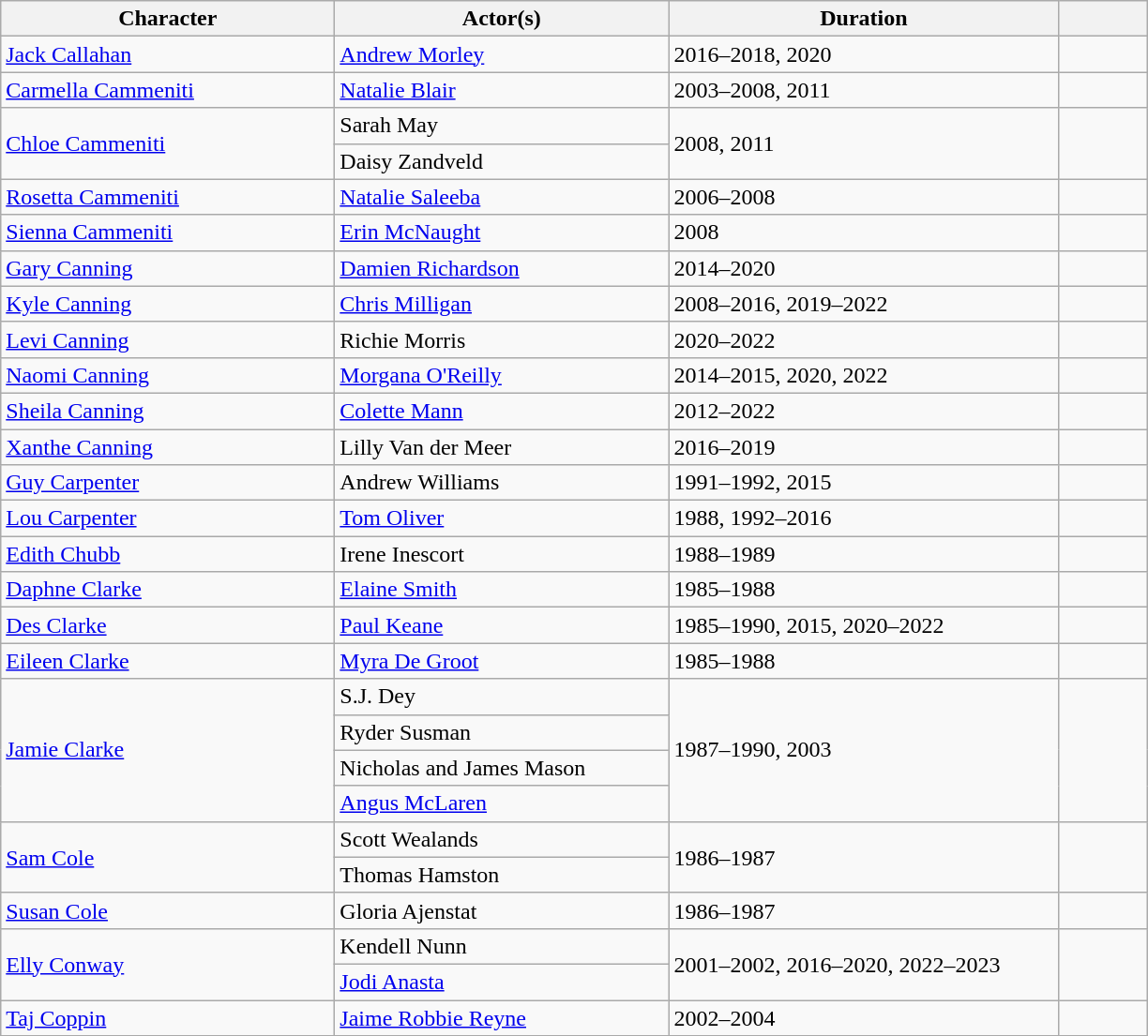<table class="wikitable">
<tr>
<th scope="col" width="230">Character</th>
<th scope="col" width="230">Actor(s)</th>
<th scope="col" width="270">Duration</th>
<th scope="col" width="55"></th>
</tr>
<tr>
<td><a href='#'>Jack Callahan</a></td>
<td><a href='#'>Andrew Morley</a></td>
<td>2016–2018, 2020</td>
<td></td>
</tr>
<tr>
<td><a href='#'>Carmella Cammeniti</a></td>
<td><a href='#'>Natalie Blair</a></td>
<td>2003–2008, 2011</td>
<td></td>
</tr>
<tr>
<td rowspan="2"><a href='#'>Chloe Cammeniti</a></td>
<td>Sarah May</td>
<td rowspan="2">2008, 2011</td>
<td rowspan="2"></td>
</tr>
<tr>
<td>Daisy Zandveld</td>
</tr>
<tr>
<td><a href='#'>Rosetta Cammeniti</a></td>
<td><a href='#'>Natalie Saleeba</a></td>
<td>2006–2008</td>
<td></td>
</tr>
<tr>
<td><a href='#'>Sienna Cammeniti</a></td>
<td><a href='#'>Erin McNaught</a></td>
<td>2008</td>
<td></td>
</tr>
<tr>
<td><a href='#'>Gary Canning</a></td>
<td><a href='#'>Damien Richardson</a></td>
<td>2014–2020</td>
<td></td>
</tr>
<tr>
<td><a href='#'>Kyle Canning</a></td>
<td><a href='#'>Chris Milligan</a></td>
<td>2008–2016, 2019–2022</td>
<td></td>
</tr>
<tr>
<td><a href='#'>Levi Canning</a></td>
<td>Richie Morris</td>
<td>2020–2022</td>
<td></td>
</tr>
<tr>
<td><a href='#'>Naomi Canning</a></td>
<td><a href='#'>Morgana O'Reilly</a></td>
<td>2014–2015, 2020, 2022</td>
<td></td>
</tr>
<tr>
<td><a href='#'>Sheila Canning</a></td>
<td><a href='#'>Colette Mann</a></td>
<td>2012–2022</td>
<td></td>
</tr>
<tr>
<td><a href='#'>Xanthe Canning</a></td>
<td>Lilly Van der Meer</td>
<td>2016–2019</td>
<td></td>
</tr>
<tr>
<td><a href='#'>Guy Carpenter</a></td>
<td>Andrew Williams</td>
<td>1991–1992, 2015</td>
<td></td>
</tr>
<tr>
<td><a href='#'>Lou Carpenter</a></td>
<td><a href='#'>Tom Oliver</a></td>
<td>1988, 1992–2016</td>
<td></td>
</tr>
<tr>
<td><a href='#'>Edith Chubb</a></td>
<td>Irene Inescort</td>
<td>1988–1989</td>
<td></td>
</tr>
<tr>
<td><a href='#'>Daphne Clarke</a></td>
<td><a href='#'>Elaine Smith</a></td>
<td>1985–1988</td>
<td></td>
</tr>
<tr>
<td><a href='#'>Des Clarke</a></td>
<td><a href='#'>Paul Keane</a></td>
<td>1985–1990, 2015, 2020–2022</td>
<td></td>
</tr>
<tr>
<td><a href='#'>Eileen Clarke</a></td>
<td><a href='#'>Myra De Groot</a></td>
<td>1985–1988</td>
<td></td>
</tr>
<tr>
<td rowspan="4"><a href='#'>Jamie Clarke</a></td>
<td>S.J. Dey</td>
<td rowspan="4">1987–1990, 2003</td>
<td rowspan="4"></td>
</tr>
<tr>
<td>Ryder Susman</td>
</tr>
<tr>
<td>Nicholas and James Mason</td>
</tr>
<tr>
<td><a href='#'>Angus McLaren</a></td>
</tr>
<tr>
<td rowspan="2"><a href='#'>Sam Cole</a></td>
<td>Scott Wealands</td>
<td rowspan="2">1986–1987</td>
<td rowspan="2"></td>
</tr>
<tr>
<td>Thomas Hamston</td>
</tr>
<tr>
<td><a href='#'>Susan Cole</a></td>
<td>Gloria Ajenstat</td>
<td>1986–1987</td>
<td></td>
</tr>
<tr>
<td rowspan="2"><a href='#'>Elly Conway</a></td>
<td>Kendell Nunn</td>
<td rowspan="2">2001–2002, 2016–2020, 2022–2023</td>
<td rowspan="2"></td>
</tr>
<tr>
<td><a href='#'>Jodi Anasta</a></td>
</tr>
<tr>
<td><a href='#'>Taj Coppin</a></td>
<td><a href='#'>Jaime Robbie Reyne</a></td>
<td>2002–2004</td>
<td></td>
</tr>
<tr>
</tr>
</table>
